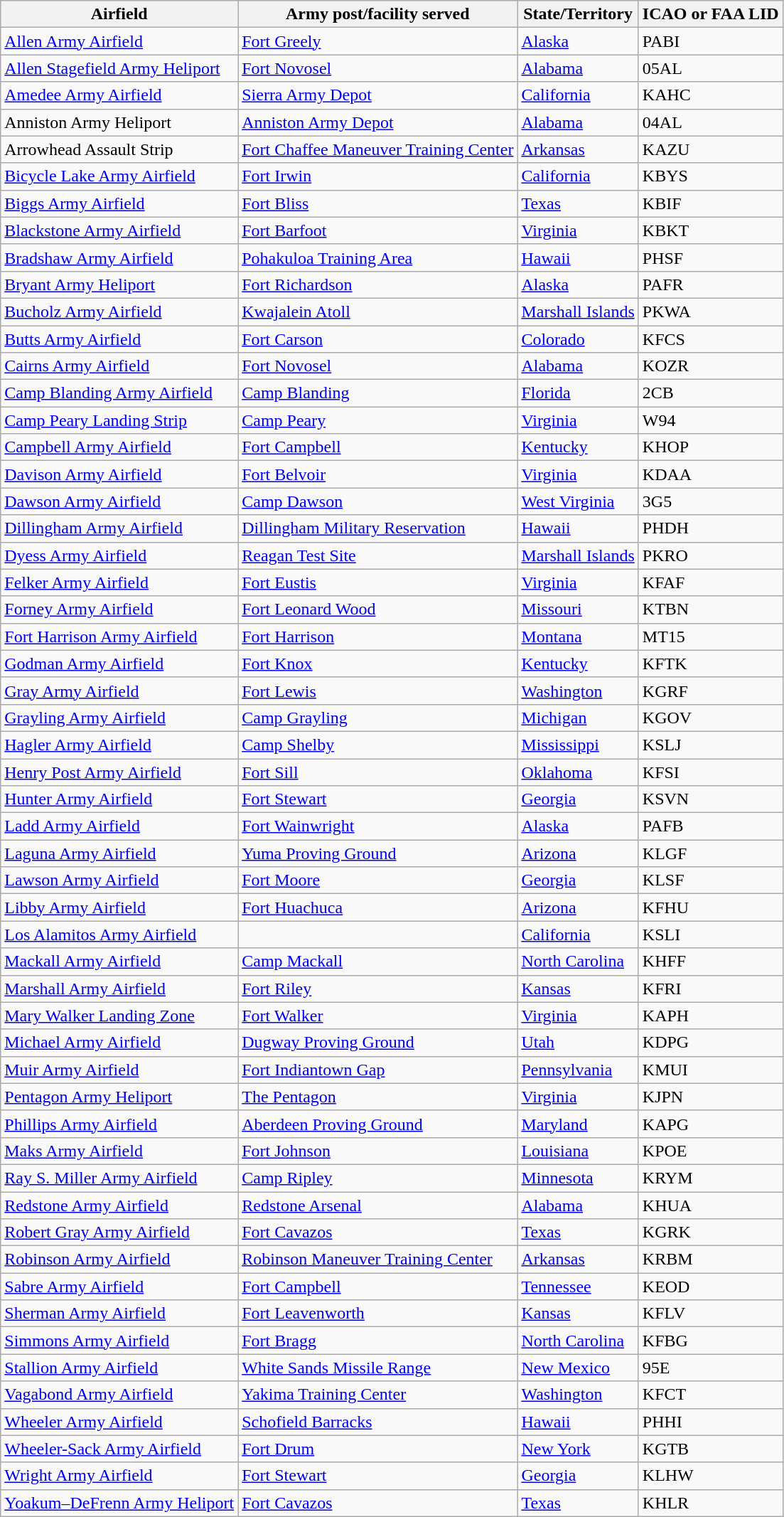<table class="wikitable sortable">
<tr>
<th>Airfield</th>
<th>Army post/facility served</th>
<th>State/Territory</th>
<th>ICAO or FAA LID</th>
</tr>
<tr>
<td><a href='#'>Allen Army Airfield</a></td>
<td><a href='#'>Fort Greely</a></td>
<td><a href='#'>Alaska</a></td>
<td>PABI</td>
</tr>
<tr>
<td><a href='#'>Allen Stagefield Army Heliport</a></td>
<td><a href='#'>Fort Novosel</a></td>
<td><a href='#'>Alabama</a></td>
<td>05AL</td>
</tr>
<tr>
<td><a href='#'>Amedee Army Airfield</a></td>
<td><a href='#'>Sierra Army Depot</a></td>
<td><a href='#'>California</a></td>
<td>KAHC</td>
</tr>
<tr>
<td>Anniston Army Heliport</td>
<td><a href='#'>Anniston Army Depot</a></td>
<td><a href='#'>Alabama</a></td>
<td>04AL</td>
</tr>
<tr>
<td>Arrowhead Assault Strip</td>
<td><a href='#'>Fort Chaffee Maneuver Training Center</a></td>
<td><a href='#'>Arkansas</a></td>
<td>KAZU</td>
</tr>
<tr>
<td><a href='#'>Bicycle Lake Army Airfield</a></td>
<td><a href='#'>Fort Irwin</a></td>
<td><a href='#'>California</a></td>
<td>KBYS</td>
</tr>
<tr>
<td><a href='#'>Biggs Army Airfield</a></td>
<td><a href='#'>Fort Bliss</a></td>
<td><a href='#'>Texas</a></td>
<td>KBIF</td>
</tr>
<tr>
<td><a href='#'>Blackstone Army Airfield</a></td>
<td><a href='#'>Fort Barfoot</a></td>
<td><a href='#'>Virginia</a></td>
<td>KBKT</td>
</tr>
<tr>
<td><a href='#'>Bradshaw Army Airfield</a></td>
<td><a href='#'>Pohakuloa Training Area</a></td>
<td><a href='#'>Hawaii</a></td>
<td>PHSF</td>
</tr>
<tr>
<td><a href='#'>Bryant Army Heliport</a></td>
<td><a href='#'>Fort Richardson</a></td>
<td><a href='#'>Alaska</a></td>
<td>PAFR</td>
</tr>
<tr>
<td><a href='#'>Bucholz Army Airfield</a></td>
<td><a href='#'>Kwajalein Atoll</a></td>
<td><a href='#'>Marshall Islands</a></td>
<td>PKWA</td>
</tr>
<tr>
<td><a href='#'>Butts Army Airfield</a></td>
<td><a href='#'>Fort Carson</a></td>
<td><a href='#'>Colorado</a></td>
<td>KFCS</td>
</tr>
<tr>
<td><a href='#'>Cairns Army Airfield</a></td>
<td><a href='#'>Fort Novosel</a></td>
<td><a href='#'>Alabama</a></td>
<td>KOZR</td>
</tr>
<tr>
<td><a href='#'>Camp Blanding Army Airfield</a></td>
<td><a href='#'>Camp Blanding</a></td>
<td><a href='#'>Florida</a></td>
<td>2CB</td>
</tr>
<tr>
<td><a href='#'>Camp Peary Landing Strip</a></td>
<td><a href='#'>Camp Peary</a></td>
<td><a href='#'>Virginia</a></td>
<td>W94</td>
</tr>
<tr>
<td><a href='#'>Campbell Army Airfield</a></td>
<td><a href='#'>Fort Campbell</a></td>
<td><a href='#'>Kentucky</a></td>
<td>KHOP</td>
</tr>
<tr>
<td><a href='#'>Davison Army Airfield</a></td>
<td><a href='#'>Fort Belvoir</a></td>
<td><a href='#'>Virginia</a></td>
<td>KDAA</td>
</tr>
<tr>
<td><a href='#'>Dawson Army Airfield</a></td>
<td><a href='#'>Camp Dawson</a></td>
<td><a href='#'>West Virginia</a></td>
<td>3G5</td>
</tr>
<tr>
<td><a href='#'>Dillingham Army Airfield</a></td>
<td><a href='#'>Dillingham Military Reservation</a></td>
<td><a href='#'>Hawaii</a></td>
<td>PHDH</td>
</tr>
<tr>
<td><a href='#'>Dyess Army Airfield</a></td>
<td><a href='#'>Reagan Test Site</a></td>
<td><a href='#'>Marshall Islands</a></td>
<td>PKRO</td>
</tr>
<tr>
<td><a href='#'>Felker Army Airfield</a></td>
<td><a href='#'>Fort Eustis</a></td>
<td><a href='#'>Virginia</a></td>
<td>KFAF</td>
</tr>
<tr>
<td><a href='#'>Forney Army Airfield</a></td>
<td><a href='#'>Fort Leonard Wood</a></td>
<td><a href='#'>Missouri</a></td>
<td>KTBN</td>
</tr>
<tr>
<td><a href='#'>Fort Harrison Army Airfield</a></td>
<td><a href='#'>Fort Harrison</a></td>
<td><a href='#'>Montana</a></td>
<td>MT15</td>
</tr>
<tr>
<td><a href='#'>Godman Army Airfield</a></td>
<td><a href='#'>Fort Knox</a></td>
<td><a href='#'>Kentucky</a></td>
<td>KFTK</td>
</tr>
<tr>
<td><a href='#'>Gray Army Airfield</a></td>
<td><a href='#'>Fort Lewis</a></td>
<td><a href='#'>Washington</a></td>
<td>KGRF</td>
</tr>
<tr>
<td><a href='#'>Grayling Army Airfield</a></td>
<td><a href='#'>Camp Grayling</a></td>
<td><a href='#'>Michigan</a></td>
<td>KGOV</td>
</tr>
<tr>
<td><a href='#'>Hagler Army Airfield</a></td>
<td><a href='#'>Camp Shelby</a></td>
<td><a href='#'>Mississippi</a></td>
<td>KSLJ</td>
</tr>
<tr>
<td><a href='#'>Henry Post Army Airfield</a></td>
<td><a href='#'>Fort Sill</a></td>
<td><a href='#'>Oklahoma</a></td>
<td>KFSI</td>
</tr>
<tr>
<td><a href='#'>Hunter Army Airfield</a></td>
<td><a href='#'>Fort Stewart</a></td>
<td><a href='#'>Georgia</a></td>
<td>KSVN</td>
</tr>
<tr>
<td><a href='#'>Ladd Army Airfield</a></td>
<td><a href='#'>Fort Wainwright</a></td>
<td><a href='#'>Alaska</a></td>
<td>PAFB</td>
</tr>
<tr>
<td><a href='#'>Laguna Army Airfield</a></td>
<td><a href='#'>Yuma Proving Ground</a></td>
<td><a href='#'>Arizona</a></td>
<td>KLGF</td>
</tr>
<tr>
<td><a href='#'>Lawson Army Airfield</a></td>
<td><a href='#'>Fort Moore</a></td>
<td><a href='#'>Georgia</a></td>
<td>KLSF</td>
</tr>
<tr>
<td><a href='#'>Libby Army Airfield</a></td>
<td><a href='#'>Fort Huachuca</a></td>
<td><a href='#'>Arizona</a></td>
<td>KFHU</td>
</tr>
<tr>
<td><a href='#'>Los Alamitos Army Airfield</a></td>
<td> </td>
<td><a href='#'>California</a></td>
<td>KSLI</td>
</tr>
<tr>
<td><a href='#'>Mackall Army Airfield</a></td>
<td><a href='#'>Camp Mackall</a></td>
<td><a href='#'>North Carolina</a></td>
<td>KHFF</td>
</tr>
<tr>
<td><a href='#'>Marshall Army Airfield</a></td>
<td><a href='#'>Fort Riley</a></td>
<td><a href='#'>Kansas</a></td>
<td>KFRI</td>
</tr>
<tr>
<td><a href='#'>Mary Walker Landing Zone</a></td>
<td><a href='#'>Fort Walker</a></td>
<td><a href='#'>Virginia</a></td>
<td>KAPH</td>
</tr>
<tr>
<td><a href='#'>Michael Army Airfield</a></td>
<td><a href='#'>Dugway Proving Ground</a></td>
<td><a href='#'>Utah</a></td>
<td>KDPG</td>
</tr>
<tr>
<td><a href='#'>Muir Army Airfield</a></td>
<td><a href='#'>Fort Indiantown Gap</a></td>
<td><a href='#'>Pennsylvania</a></td>
<td>KMUI</td>
</tr>
<tr>
<td><a href='#'>Pentagon Army Heliport</a></td>
<td><a href='#'>The Pentagon</a></td>
<td><a href='#'>Virginia</a></td>
<td>KJPN</td>
</tr>
<tr>
<td><a href='#'>Phillips Army Airfield</a></td>
<td><a href='#'>Aberdeen Proving Ground</a></td>
<td><a href='#'>Maryland</a></td>
<td>KAPG</td>
</tr>
<tr>
<td><a href='#'>Maks Army Airfield</a></td>
<td><a href='#'>Fort Johnson</a></td>
<td><a href='#'>Louisiana</a></td>
<td>KPOE</td>
</tr>
<tr>
<td><a href='#'>Ray S. Miller Army Airfield</a></td>
<td><a href='#'>Camp Ripley</a></td>
<td><a href='#'>Minnesota</a></td>
<td>KRYM</td>
</tr>
<tr>
<td><a href='#'>Redstone Army Airfield</a></td>
<td><a href='#'>Redstone Arsenal</a></td>
<td><a href='#'>Alabama</a></td>
<td>KHUA</td>
</tr>
<tr>
<td><a href='#'>Robert Gray Army Airfield</a></td>
<td><a href='#'>Fort Cavazos</a></td>
<td><a href='#'>Texas</a></td>
<td>KGRK</td>
</tr>
<tr>
<td><a href='#'>Robinson Army Airfield</a></td>
<td><a href='#'>Robinson Maneuver Training Center</a></td>
<td><a href='#'>Arkansas</a></td>
<td>KRBM</td>
</tr>
<tr>
<td><a href='#'>Sabre Army Airfield</a></td>
<td><a href='#'>Fort Campbell</a></td>
<td><a href='#'>Tennessee</a></td>
<td>KEOD</td>
</tr>
<tr>
<td><a href='#'>Sherman Army Airfield</a></td>
<td><a href='#'>Fort Leavenworth</a></td>
<td><a href='#'>Kansas</a></td>
<td>KFLV</td>
</tr>
<tr>
<td><a href='#'>Simmons Army Airfield</a></td>
<td><a href='#'>Fort Bragg</a></td>
<td><a href='#'>North Carolina</a></td>
<td>KFBG</td>
</tr>
<tr>
<td><a href='#'>Stallion Army Airfield</a></td>
<td><a href='#'>White Sands Missile Range</a></td>
<td><a href='#'>New Mexico</a></td>
<td>95E</td>
</tr>
<tr>
<td><a href='#'>Vagabond Army Airfield</a></td>
<td><a href='#'>Yakima Training Center</a></td>
<td><a href='#'>Washington</a></td>
<td>KFCT</td>
</tr>
<tr>
<td><a href='#'>Wheeler Army Airfield</a></td>
<td><a href='#'>Schofield Barracks</a></td>
<td><a href='#'>Hawaii</a></td>
<td>PHHI</td>
</tr>
<tr>
<td><a href='#'>Wheeler-Sack Army Airfield</a></td>
<td><a href='#'>Fort Drum</a></td>
<td><a href='#'>New York</a></td>
<td>KGTB</td>
</tr>
<tr>
<td><a href='#'>Wright Army Airfield</a></td>
<td><a href='#'>Fort Stewart</a></td>
<td><a href='#'>Georgia</a></td>
<td>KLHW</td>
</tr>
<tr>
<td><a href='#'>Yoakum–DeFrenn Army Heliport</a></td>
<td><a href='#'>Fort Cavazos</a></td>
<td><a href='#'>Texas</a></td>
<td>KHLR</td>
</tr>
</table>
